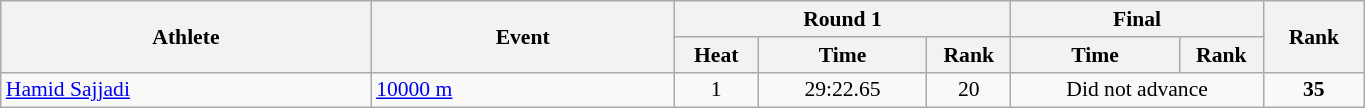<table class="wikitable" width="72%" style="text-align:center; font-size:90%">
<tr>
<th rowspan="2" width="22%">Athlete</th>
<th rowspan="2" width="18%">Event</th>
<th colspan="3" width="20%">Round 1</th>
<th colspan="2" width="15%">Final</th>
<th rowspan="2" width="6%">Rank</th>
</tr>
<tr>
<th width="5%">Heat</th>
<th width="10%">Time</th>
<th>Rank</th>
<th width="10%">Time</th>
<th>Rank</th>
</tr>
<tr>
<td align="left"><a href='#'>Hamid Sajjadi</a></td>
<td align="left"><a href='#'>10000 m</a></td>
<td>1</td>
<td>29:22.65</td>
<td>20</td>
<td colspan=2  align=center>Did not advance</td>
<td><strong>35</strong></td>
</tr>
</table>
